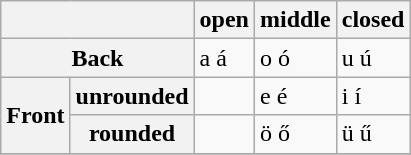<table class="wikitable">
<tr>
<th scope="col" colspan="2"></th>
<th scope="col">open</th>
<th scope="col">middle</th>
<th scope="col">closed</th>
</tr>
<tr>
<th colspan="2" scope="row">Back </th>
<td>a á</td>
<td>o ó</td>
<td>u ú</td>
</tr>
<tr>
<th rowspan="2" scope="row">Front </th>
<th>unrounded </th>
<td> </td>
<td>e é</td>
<td>i í</td>
</tr>
<tr>
<th>rounded</th>
<td> </td>
<td>ö ő</td>
<td>ü ű</td>
</tr>
<tr>
</tr>
</table>
